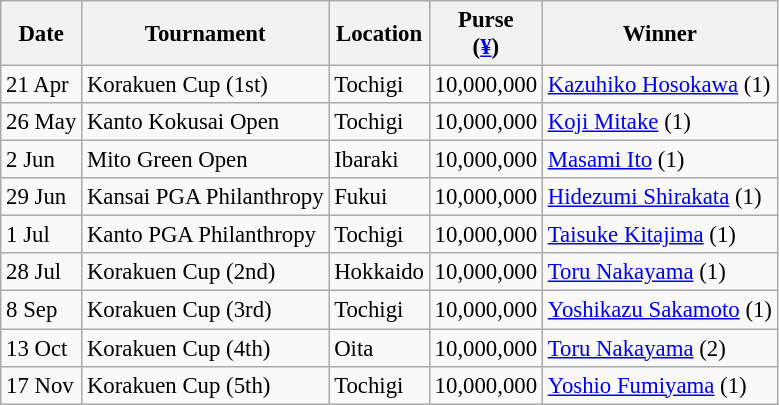<table class="wikitable" style="font-size:95%">
<tr>
<th>Date</th>
<th>Tournament</th>
<th>Location</th>
<th>Purse<br>(<a href='#'>¥</a>)</th>
<th>Winner</th>
</tr>
<tr>
<td>21 Apr</td>
<td>Korakuen Cup (1st)</td>
<td>Tochigi</td>
<td align=right>10,000,000</td>
<td> <a href='#'>Kazuhiko Hosokawa</a> (1)</td>
</tr>
<tr>
<td>26 May</td>
<td>Kanto Kokusai Open</td>
<td>Tochigi</td>
<td align=right>10,000,000</td>
<td> <a href='#'>Koji Mitake</a> (1)</td>
</tr>
<tr>
<td>2 Jun</td>
<td>Mito Green Open</td>
<td>Ibaraki</td>
<td align=right>10,000,000</td>
<td> <a href='#'>Masami Ito</a> (1)</td>
</tr>
<tr>
<td>29 Jun</td>
<td>Kansai PGA Philanthropy</td>
<td>Fukui</td>
<td align=right>10,000,000</td>
<td> <a href='#'>Hidezumi Shirakata</a> (1)</td>
</tr>
<tr>
<td>1 Jul</td>
<td>Kanto PGA Philanthropy</td>
<td>Tochigi</td>
<td align=right>10,000,000</td>
<td> <a href='#'>Taisuke Kitajima</a> (1)</td>
</tr>
<tr>
<td>28 Jul</td>
<td>Korakuen Cup (2nd)</td>
<td>Hokkaido</td>
<td align=right>10,000,000</td>
<td> <a href='#'>Toru Nakayama</a> (1)</td>
</tr>
<tr>
<td>8 Sep</td>
<td>Korakuen Cup (3rd)</td>
<td>Tochigi</td>
<td align=right>10,000,000</td>
<td> <a href='#'>Yoshikazu Sakamoto</a> (1)</td>
</tr>
<tr>
<td>13 Oct</td>
<td>Korakuen Cup (4th)</td>
<td>Oita</td>
<td align=right>10,000,000</td>
<td> <a href='#'>Toru Nakayama</a> (2)</td>
</tr>
<tr>
<td>17 Nov</td>
<td>Korakuen Cup (5th)</td>
<td>Tochigi</td>
<td align=right>10,000,000</td>
<td> <a href='#'>Yoshio Fumiyama</a> (1)</td>
</tr>
</table>
